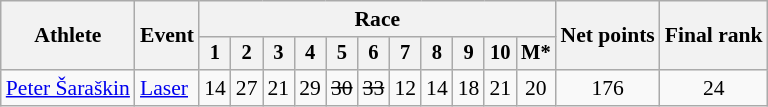<table class="wikitable" style="font-size:90%">
<tr>
<th rowspan=2>Athlete</th>
<th rowspan=2>Event</th>
<th colspan=11>Race</th>
<th rowspan=2>Net points</th>
<th rowspan=2>Final rank</th>
</tr>
<tr style="font-size:95%">
<th>1</th>
<th>2</th>
<th>3</th>
<th>4</th>
<th>5</th>
<th>6</th>
<th>7</th>
<th>8</th>
<th>9</th>
<th>10</th>
<th>M*</th>
</tr>
<tr align=center>
<td align=left><a href='#'>Peter Šaraškin</a></td>
<td align=left><a href='#'>Laser</a></td>
<td>14</td>
<td>27</td>
<td>21</td>
<td>29</td>
<td><s>30</s></td>
<td><s>33</s></td>
<td>12</td>
<td>14</td>
<td>18</td>
<td>21</td>
<td>20</td>
<td>176</td>
<td>24</td>
</tr>
</table>
